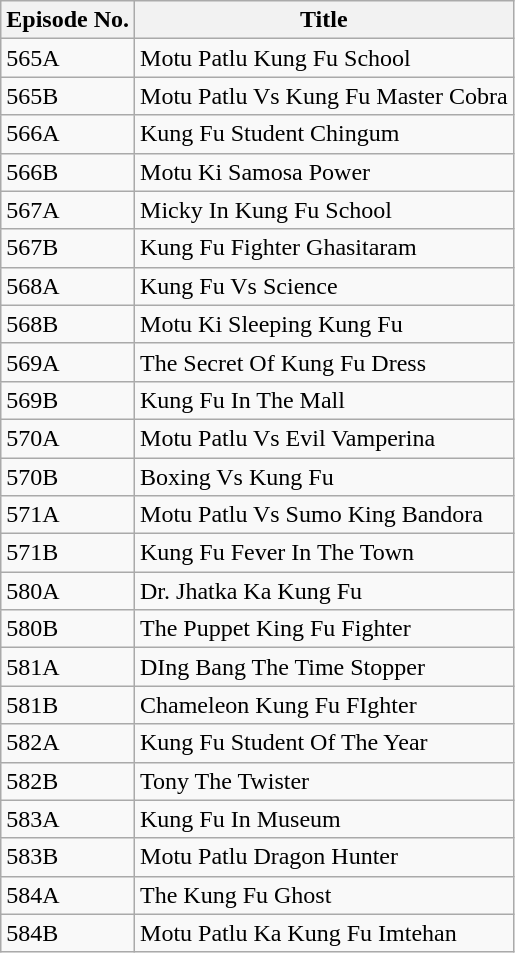<table class="wikitable">
<tr>
<th>Episode No.</th>
<th>Title</th>
</tr>
<tr>
<td>565A</td>
<td>Motu Patlu Kung Fu School</td>
</tr>
<tr>
<td>565B</td>
<td>Motu Patlu Vs Kung Fu Master Cobra</td>
</tr>
<tr>
<td>566A</td>
<td>Kung Fu Student Chingum</td>
</tr>
<tr>
<td>566B</td>
<td>Motu Ki Samosa Power</td>
</tr>
<tr>
<td>567A</td>
<td>Micky In Kung Fu School</td>
</tr>
<tr>
<td>567B</td>
<td>Kung Fu Fighter Ghasitaram</td>
</tr>
<tr>
<td>568A</td>
<td>Kung Fu Vs Science</td>
</tr>
<tr>
<td>568B</td>
<td>Motu Ki Sleeping Kung Fu</td>
</tr>
<tr>
<td>569A</td>
<td>The Secret Of Kung Fu Dress</td>
</tr>
<tr>
<td>569B</td>
<td>Kung Fu In The Mall</td>
</tr>
<tr>
<td>570A</td>
<td>Motu Patlu Vs Evil Vamperina</td>
</tr>
<tr>
<td>570B</td>
<td>Boxing Vs Kung Fu</td>
</tr>
<tr>
<td>571A</td>
<td>Motu Patlu Vs Sumo King Bandora</td>
</tr>
<tr>
<td>571B</td>
<td>Kung Fu Fever In The Town</td>
</tr>
<tr>
<td>580A</td>
<td>Dr. Jhatka Ka Kung Fu</td>
</tr>
<tr>
<td>580B</td>
<td>The Puppet King Fu Fighter</td>
</tr>
<tr>
<td>581A</td>
<td>DIng Bang The Time Stopper</td>
</tr>
<tr>
<td>581B</td>
<td>Chameleon Kung Fu FIghter</td>
</tr>
<tr>
<td>582A</td>
<td>Kung Fu Student Of The Year</td>
</tr>
<tr>
<td>582B</td>
<td>Tony The Twister</td>
</tr>
<tr>
<td>583A</td>
<td>Kung Fu In Museum</td>
</tr>
<tr>
<td>583B</td>
<td>Motu Patlu Dragon Hunter</td>
</tr>
<tr>
<td>584A</td>
<td>The Kung Fu Ghost</td>
</tr>
<tr>
<td>584B</td>
<td>Motu Patlu Ka Kung Fu Imtehan</td>
</tr>
</table>
